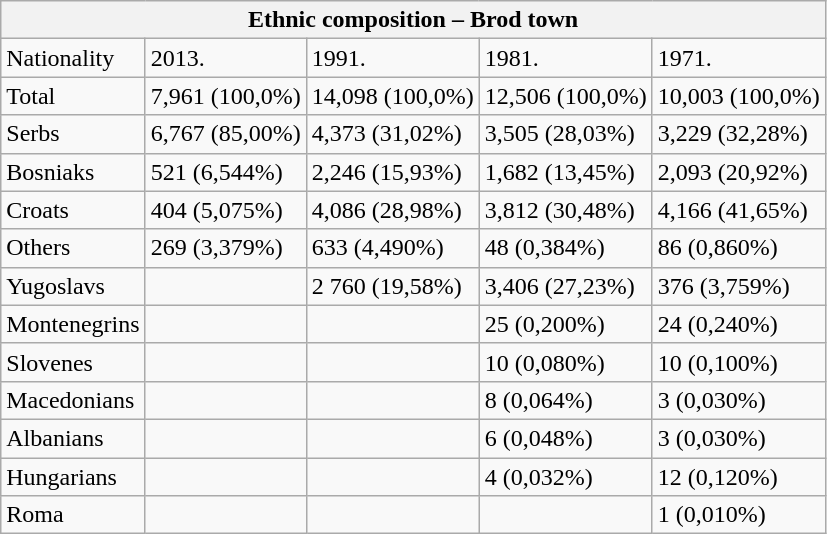<table class="wikitable">
<tr>
<th colspan="8">Ethnic composition – Brod town</th>
</tr>
<tr>
<td>Nationality</td>
<td>2013.</td>
<td>1991.</td>
<td>1981.</td>
<td>1971.</td>
</tr>
<tr>
<td>Total</td>
<td>7,961 (100,0%)</td>
<td>14,098 (100,0%)</td>
<td>12,506 (100,0%)</td>
<td>10,003 (100,0%)</td>
</tr>
<tr>
<td>Serbs</td>
<td>6,767 (85,00%)</td>
<td>4,373 (31,02%)</td>
<td>3,505 (28,03%)</td>
<td>3,229 (32,28%)</td>
</tr>
<tr>
<td>Bosniaks</td>
<td>521 (6,544%)</td>
<td>2,246 (15,93%)</td>
<td>1,682 (13,45%)</td>
<td>2,093 (20,92%)</td>
</tr>
<tr>
<td>Croats</td>
<td>404 (5,075%)</td>
<td>4,086 (28,98%)</td>
<td>3,812 (30,48%)</td>
<td>4,166 (41,65%)</td>
</tr>
<tr>
<td>Others</td>
<td>269 (3,379%)</td>
<td>633 (4,490%)</td>
<td>48 (0,384%)</td>
<td>86 (0,860%)</td>
</tr>
<tr>
<td>Yugoslavs</td>
<td></td>
<td>2 760 (19,58%)</td>
<td>3,406 (27,23%)</td>
<td>376 (3,759%)</td>
</tr>
<tr>
<td>Montenegrins</td>
<td></td>
<td></td>
<td>25 (0,200%)</td>
<td>24 (0,240%)</td>
</tr>
<tr>
<td>Slovenes</td>
<td></td>
<td></td>
<td>10 (0,080%)</td>
<td>10 (0,100%)</td>
</tr>
<tr>
<td>Macedonians</td>
<td></td>
<td></td>
<td>8 (0,064%)</td>
<td>3 (0,030%)</td>
</tr>
<tr>
<td>Albanians</td>
<td></td>
<td></td>
<td>6 (0,048%)</td>
<td>3 (0,030%)</td>
</tr>
<tr>
<td>Hungarians</td>
<td></td>
<td></td>
<td>4 (0,032%)</td>
<td>12 (0,120%)</td>
</tr>
<tr>
<td>Roma</td>
<td></td>
<td></td>
<td></td>
<td>1 (0,010%)</td>
</tr>
</table>
